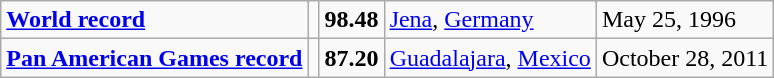<table class="wikitable">
<tr>
<td><strong><a href='#'>World record</a></strong></td>
<td></td>
<td><strong>98.48</strong></td>
<td><a href='#'>Jena</a>, <a href='#'>Germany</a></td>
<td>May 25, 1996</td>
</tr>
<tr>
<td><strong><a href='#'>Pan American Games record</a></strong></td>
<td></td>
<td><strong>87.20</strong></td>
<td><a href='#'>Guadalajara</a>, <a href='#'>Mexico</a></td>
<td>October 28, 2011</td>
</tr>
</table>
